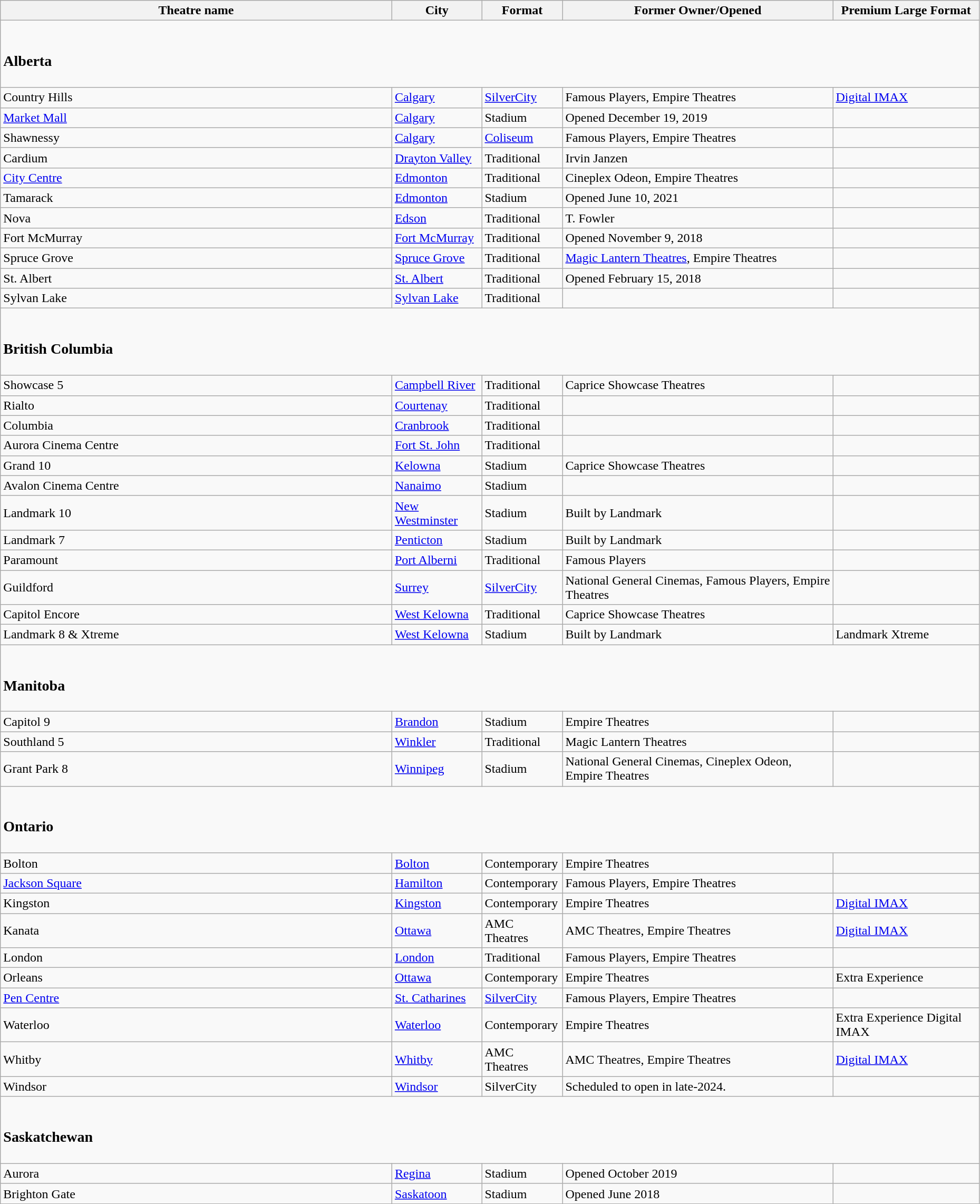<table class="wikitable sortable" style="width:98%; margin-right:0">
<tr>
<th width=40%>Theatre name</th>
<th>City</th>
<th>Format</th>
<th>Former Owner/Opened</th>
<th>Premium Large Format</th>
</tr>
<tr>
<td colspan="7"><br><h3>Alberta</h3></td>
</tr>
<tr>
<td>Country Hills</td>
<td><a href='#'>Calgary</a></td>
<td><a href='#'>SilverCity</a></td>
<td Opened May 5, 2000>Famous Players, Empire Theatres</td>
<td><a href='#'>Digital IMAX</a>    </td>
</tr>
<tr>
<td><a href='#'>Market Mall</a></td>
<td><a href='#'>Calgary</a></td>
<td>Stadium</td>
<td>Opened December 19, 2019</td>
<td></td>
</tr>
<tr>
<td>Shawnessy</td>
<td><a href='#'>Calgary</a></td>
<td><a href='#'>Coliseum</a></td>
<td Opened November 27, 1998>Famous Players, Empire Theatres</td>
<td></td>
</tr>
<tr>
<td>Cardium</td>
<td><a href='#'>Drayton Valley</a></td>
<td>Traditional</td>
<td>Irvin Janzen</td>
</tr>
<tr>
<td><a href='#'>City Centre</a></td>
<td><a href='#'>Edmonton</a></td>
<td>Traditional</td>
<td Opened July 28, 1988>Cineplex Odeon, Empire Theatres</td>
<td></td>
</tr>
<tr>
<td>Tamarack</td>
<td><a href='#'>Edmonton</a></td>
<td>Stadium</td>
<td>Opened June 10, 2021</td>
<td></td>
</tr>
<tr>
<td>Nova</td>
<td><a href='#'>Edson</a></td>
<td>Traditional</td>
<td>T. Fowler</td>
</tr>
<tr>
<td>Fort McMurray</td>
<td><a href='#'>Fort McMurray</a></td>
<td>Traditional</td>
<td>Opened November 9, 2018</td>
<td></td>
</tr>
<tr>
<td>Spruce Grove</td>
<td><a href='#'>Spruce Grove</a></td>
<td>Traditional</td>
<td><a href='#'>Magic Lantern Theatres</a>, Empire Theatres</td>
<td></td>
</tr>
<tr>
<td>St. Albert</td>
<td><a href='#'>St. Albert</a></td>
<td>Traditional</td>
<td>Opened February 15, 2018</td>
<td></td>
</tr>
<tr>
<td>Sylvan Lake</td>
<td><a href='#'>Sylvan Lake</a></td>
<td>Traditional</td>
<td></td>
<td></td>
</tr>
<tr>
<td colspan="7"><br><h3>British Columbia</h3></td>
</tr>
<tr>
<td>Showcase 5</td>
<td><a href='#'>Campbell River</a></td>
<td>Traditional</td>
<td>Caprice Showcase Theatres</td>
<td></td>
</tr>
<tr>
<td>Rialto</td>
<td><a href='#'>Courtenay</a></td>
<td>Traditional</td>
<td></td>
<td></td>
</tr>
<tr>
<td>Columbia</td>
<td><a href='#'>Cranbrook</a></td>
<td>Traditional</td>
<td></td>
<td></td>
</tr>
<tr>
<td>Aurora Cinema Centre</td>
<td><a href='#'>Fort St. John</a></td>
<td>Traditional</td>
<td></td>
<td></td>
</tr>
<tr>
<td>Grand 10</td>
<td><a href='#'>Kelowna</a></td>
<td>Stadium</td>
<td>Caprice Showcase Theatres</td>
<td></td>
</tr>
<tr>
<td>Avalon Cinema Centre</td>
<td><a href='#'>Nanaimo</a></td>
<td>Stadium</td>
<td></td>
<td></td>
</tr>
<tr>
<td>Landmark 10</td>
<td><a href='#'>New Westminster</a></td>
<td>Stadium</td>
<td>Built by Landmark</td>
<td></td>
</tr>
<tr>
<td>Landmark 7</td>
<td><a href='#'>Penticton</a></td>
<td>Stadium</td>
<td>Built by Landmark</td>
<td></td>
</tr>
<tr>
<td>Paramount</td>
<td><a href='#'>Port Alberni</a></td>
<td>Traditional</td>
<td>Famous Players</td>
<td></td>
</tr>
<tr>
<td>Guildford</td>
<td><a href='#'>Surrey</a></td>
<td><a href='#'>SilverCity</a></td>
<td>National General Cinemas, Famous Players, Empire Theatres</td>
<td></td>
</tr>
<tr>
<td>Capitol Encore</td>
<td><a href='#'>West Kelowna</a></td>
<td>Traditional</td>
<td>Caprice Showcase Theatres</td>
<td></td>
</tr>
<tr>
<td>Landmark 8 & Xtreme</td>
<td><a href='#'>West Kelowna</a></td>
<td>Stadium</td>
<td>Built by Landmark</td>
<td>Landmark Xtreme</td>
</tr>
<tr>
<td colspan="7"><br><h3>Manitoba</h3></td>
</tr>
<tr>
<td>Capitol 9</td>
<td><a href='#'>Brandon</a></td>
<td>Stadium</td>
<td>Empire Theatres</td>
<td></td>
</tr>
<tr>
<td>Southland 5</td>
<td><a href='#'>Winkler</a></td>
<td>Traditional</td>
<td>Magic Lantern Theatres</td>
<td></td>
</tr>
<tr>
<td>Grant Park 8</td>
<td><a href='#'>Winnipeg</a></td>
<td>Stadium</td>
<td>National General Cinemas, Cineplex Odeon, Empire Theatres</td>
<td></td>
</tr>
<tr>
<td colspan="7"><br><h3>Ontario</h3></td>
</tr>
<tr>
<td>Bolton</td>
<td><a href='#'>Bolton</a></td>
<td>Contemporary</td>
<td>Empire Theatres</td>
<td></td>
</tr>
<tr>
<td><a href='#'>Jackson Square</a></td>
<td><a href='#'>Hamilton</a></td>
<td>Contemporary</td>
<td>Famous Players, Empire Theatres</td>
<td></td>
</tr>
<tr>
<td>Kingston</td>
<td><a href='#'>Kingston</a></td>
<td>Contemporary</td>
<td>Empire Theatres</td>
<td><a href='#'>Digital IMAX</a></td>
</tr>
<tr>
<td>Kanata</td>
<td><a href='#'>Ottawa</a></td>
<td>AMC Theatres</td>
<td>AMC Theatres, Empire Theatres</td>
<td><a href='#'>Digital IMAX</a></td>
</tr>
<tr>
<td>London</td>
<td><a href='#'>London</a></td>
<td>Traditional</td>
<td>Famous Players, Empire Theatres</td>
<td></td>
</tr>
<tr>
<td>Orleans</td>
<td><a href='#'>Ottawa</a></td>
<td>Contemporary</td>
<td>Empire Theatres</td>
<td>Extra Experience</td>
</tr>
<tr>
<td><a href='#'>Pen Centre</a></td>
<td><a href='#'>St. Catharines</a></td>
<td><a href='#'>SilverCity</a></td>
<td>Famous Players, Empire Theatres</td>
<td></td>
</tr>
<tr>
<td>Waterloo</td>
<td><a href='#'>Waterloo</a></td>
<td>Contemporary</td>
<td>Empire Theatres</td>
<td>Extra Experience Digital IMAX</td>
</tr>
<tr>
<td>Whitby</td>
<td><a href='#'>Whitby</a></td>
<td>AMC Theatres</td>
<td>AMC Theatres, Empire Theatres</td>
<td><a href='#'>Digital IMAX</a></td>
</tr>
<tr>
<td>Windsor</td>
<td><a href='#'>Windsor</a></td>
<td>SilverCity</td>
<td>Scheduled to open in late-2024.</td>
<td></td>
</tr>
<tr>
<td colspan="7"><br><h3>Saskatchewan</h3></td>
</tr>
<tr>
<td>Aurora</td>
<td><a href='#'>Regina</a></td>
<td>Stadium</td>
<td>Opened October 2019</td>
<td></td>
</tr>
<tr>
<td>Brighton Gate</td>
<td><a href='#'>Saskatoon</a></td>
<td>Stadium</td>
<td>Opened June 2018</td>
<td></td>
</tr>
</table>
